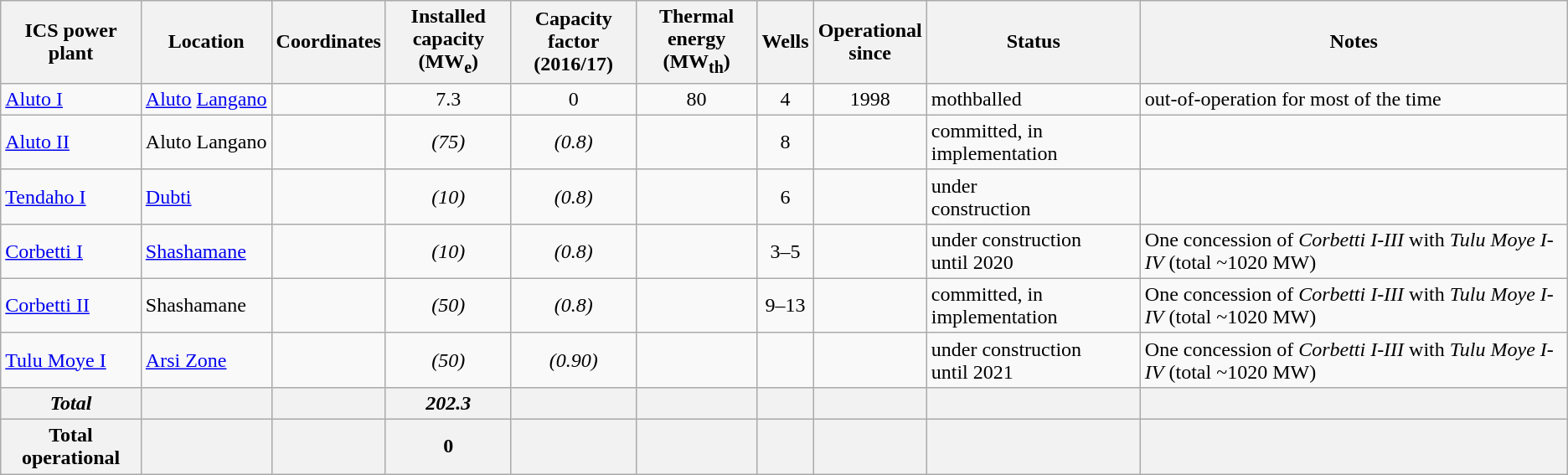<table class="wikitable sortable">
<tr>
<th>ICS power plant</th>
<th>Location</th>
<th class="unsortable">Coordinates</th>
<th>Installed<br>capacity (MW<sub>e</sub>)</th>
<th>Capacity factor<br>(2016/17)</th>
<th>Thermal<br>energy (MW<sub>th</sub>)</th>
<th>Wells</th>
<th>Operational<br>since</th>
<th>Status</th>
<th class="unsortable">Notes</th>
</tr>
<tr>
<td><a href='#'>Aluto I</a></td>
<td><a href='#'>Aluto</a> <a href='#'>Langano</a></td>
<td></td>
<td style="text-align:center" data-sort-value="7.3">7.3</td>
<td style="text-align:center" data-sort-value="0">0</td>
<td style="text-align:center" data-sort-value="80">80</td>
<td style="text-align:center" data-sort-value="4">4</td>
<td style="text-align:center">1998</td>
<td>mothballed</td>
<td>out-of-operation for most of the time</td>
</tr>
<tr>
<td><a href='#'>Aluto II</a></td>
<td>Aluto Langano</td>
<td></td>
<td style="text-align:center" data-sort-value="75"><em>(75)</em></td>
<td style="text-align:center" data-sort-value="0.8"><em>(0.8)</em></td>
<td style="text-align:center"></td>
<td style="text-align:center" data-sort-value="8">8</td>
<td style="text-align:center"></td>
<td>committed, in<br>implementation</td>
<td></td>
</tr>
<tr>
<td><a href='#'>Tendaho I</a></td>
<td><a href='#'>Dubti</a></td>
<td></td>
<td style="text-align:center" data-sort-value="10"><em>(10)</em></td>
<td style="text-align:center" data-sort-value="0.8"><em>(0.8)</em></td>
<td style="text-align:center"></td>
<td style="text-align:center" data-sort-value="6">6</td>
<td style="text-align:center"></td>
<td>under<br>construction</td>
<td></td>
</tr>
<tr>
<td><a href='#'>Corbetti I</a></td>
<td><a href='#'>Shashamane</a></td>
<td></td>
<td style="text-align:center" data-sort-value="10"><em>(10)</em></td>
<td style="text-align:center" data-sort-value="0.8"><em>(0.8)</em></td>
<td style="text-align:center"></td>
<td style="text-align:center" data-sort-value="4">3–5</td>
<td style="text-align:center"></td>
<td>under construction<br>until 2020</td>
<td>One concession of <em>Corbetti I-III</em> with <em>Tulu Moye I-IV</em> (total ~1020 MW)</td>
</tr>
<tr>
<td><a href='#'>Corbetti II</a></td>
<td>Shashamane</td>
<td></td>
<td style="text-align:center" data-sort-value="50"><em>(50)</em></td>
<td style="text-align:center" data-sort-value="0.8"><em>(0.8)</em></td>
<td style="text-align:center"></td>
<td style="text-align:center" data-sort-value="11">9–13</td>
<td style="text-align:center"></td>
<td>committed, in implementation</td>
<td>One concession of <em>Corbetti I-III</em> with <em>Tulu Moye I-IV</em> (total ~1020 MW)</td>
</tr>
<tr>
<td><a href='#'>Tulu Moye I</a></td>
<td><a href='#'>Arsi Zone</a></td>
<td></td>
<td style="text-align:center" data-sort-value="50"><em>(50)</em></td>
<td style="text-align:center" data-sort-value="0.9"><em>(0.90)</em></td>
<td style="text-align:center"></td>
<td style="text-align:center" data-sort-value="0"></td>
<td style="text-align:center"></td>
<td>under construction<br>until 2021</td>
<td>One concession of <em>Corbetti I-III</em> with <em>Tulu Moye I-IV</em> (total ~1020 MW)</td>
</tr>
<tr style="background:#F0F0F0;">
<th><em>Total</em></th>
<th></th>
<th></th>
<th><em>202.3</em></th>
<th></th>
<th></th>
<th></th>
<th></th>
<th></th>
<th></th>
</tr>
<tr style="background:#F0F0F0;">
<th>Total operational</th>
<th></th>
<th></th>
<th>0</th>
<th></th>
<th></th>
<th></th>
<th></th>
<th></th>
<th></th>
</tr>
</table>
